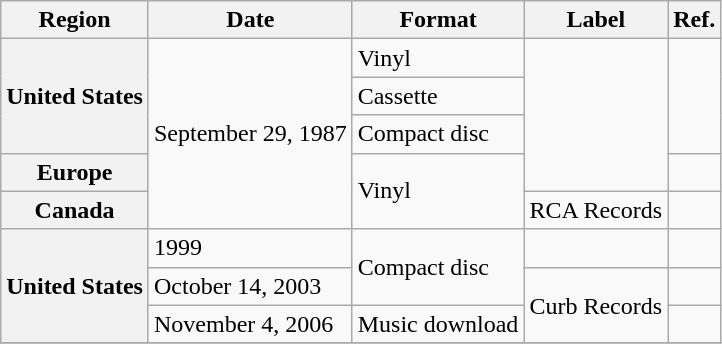<table class="wikitable plainrowheaders">
<tr>
<th scope="col">Region</th>
<th scope="col">Date</th>
<th scope="col">Format</th>
<th scope="col">Label</th>
<th scope="col">Ref.</th>
</tr>
<tr>
<th scope="row" rowspan="3">United States</th>
<td rowspan="5">September 29, 1987</td>
<td>Vinyl</td>
<td rowspan="4"></td>
<td rowspan = "3"></td>
</tr>
<tr>
<td>Cassette</td>
</tr>
<tr>
<td>Compact disc</td>
</tr>
<tr>
<th scope="row">Europe</th>
<td rowspan="2">Vinyl</td>
<td></td>
</tr>
<tr>
<th scope="row">Canada</th>
<td>RCA Records</td>
<td></td>
</tr>
<tr>
<th scope="row" rowspan="3">United States</th>
<td>1999</td>
<td rowspan="2">Compact disc</td>
<td></td>
<td></td>
</tr>
<tr>
<td>October 14, 2003</td>
<td rowspan="2">Curb Records</td>
<td></td>
</tr>
<tr>
<td>November 4, 2006</td>
<td>Music download</td>
<td></td>
</tr>
<tr>
</tr>
</table>
